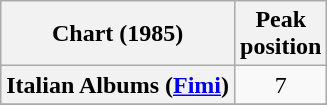<table class="wikitable sortable plainrowheaders">
<tr>
<th>Chart (1985)</th>
<th>Peak<br>position</th>
</tr>
<tr>
<th scope="row">Italian Albums (<a href='#'>Fimi</a>)</th>
<td style="text-align:center;">7</td>
</tr>
<tr>
</tr>
</table>
